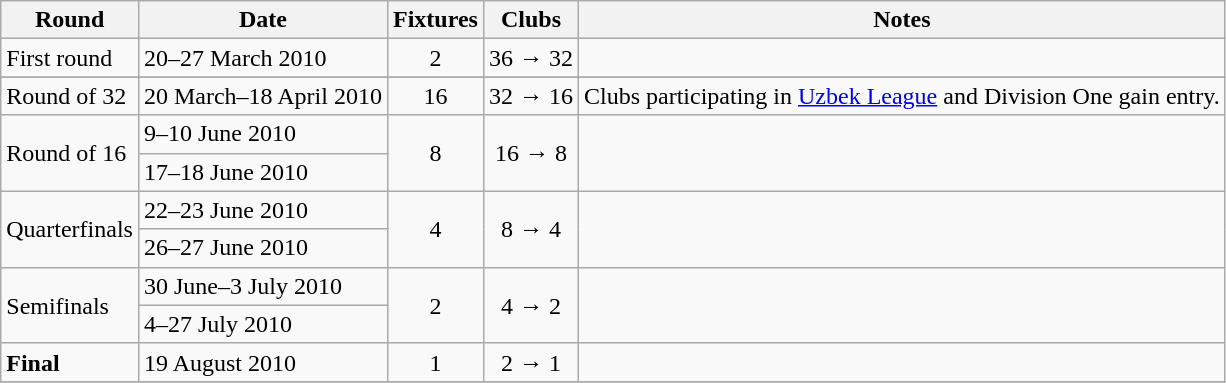<table class="wikitable">
<tr>
<th>Round</th>
<th>Date</th>
<th>Fixtures</th>
<th>Clubs</th>
<th>Notes</th>
</tr>
<tr>
<td>First round</td>
<td>20–27 March 2010</td>
<td align="center">2</td>
<td align="center">36 → 32</td>
<td align="center"></td>
</tr>
<tr>
</tr>
<tr>
<td>Round of 32</td>
<td>20 March–18 April 2010</td>
<td align="center">16</td>
<td align="center">32 → 16</td>
<td align="center">Clubs participating in <a href='#'>Uzbek League</a> and Division One gain entry.</td>
</tr>
<tr>
<td rowspan="2">Round of 16</td>
<td>9–10 June 2010</td>
<td rowspan="2" align="center">8</td>
<td rowspan="2" align="center">16 → 8</td>
<td rowspan="2" align="center"></td>
</tr>
<tr>
<td>17–18 June 2010</td>
</tr>
<tr>
<td rowspan="2">Quarterfinals</td>
<td>22–23 June 2010</td>
<td rowspan="2" align="center">4</td>
<td rowspan="2" align="center">8 → 4</td>
<td rowspan="2" align="center"></td>
</tr>
<tr>
<td>26–27 June 2010</td>
</tr>
<tr>
<td rowspan="2">Semifinals</td>
<td>30 June–3 July 2010</td>
<td rowspan="2" align="center">2</td>
<td rowspan="2" align="center">4 → 2</td>
<td rowspan="2" align="center"></td>
</tr>
<tr>
<td>4–27 July 2010</td>
</tr>
<tr>
<td><strong>Final</strong></td>
<td>19 August 2010</td>
<td align="center">1</td>
<td align="center">2 → 1</td>
<td align="center"></td>
</tr>
<tr>
</tr>
</table>
